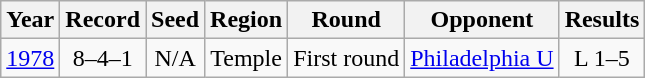<table class="wikitable" border="1">
<tr align="center">
<th>Year</th>
<th>Record</th>
<th>Seed</th>
<th>Region</th>
<th>Round</th>
<th>Opponent</th>
<th>Results</th>
</tr>
<tr align="center">
<td><a href='#'>1978</a></td>
<td>8–4–1</td>
<td>N/A</td>
<td>Temple</td>
<td>First round</td>
<td><a href='#'>Philadelphia U</a></td>
<td>L 1–5</td>
</tr>
</table>
